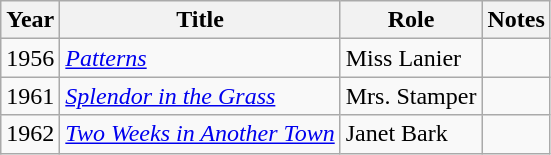<table class="wikitable">
<tr>
<th>Year</th>
<th>Title</th>
<th>Role</th>
<th>Notes</th>
</tr>
<tr>
<td>1956</td>
<td><em><a href='#'>Patterns</a></em></td>
<td>Miss Lanier</td>
<td></td>
</tr>
<tr>
<td>1961</td>
<td><em><a href='#'>Splendor in the Grass</a></em></td>
<td>Mrs. Stamper</td>
<td></td>
</tr>
<tr>
<td>1962</td>
<td><em><a href='#'>Two Weeks in Another Town</a></em></td>
<td>Janet Bark</td>
<td></td>
</tr>
</table>
